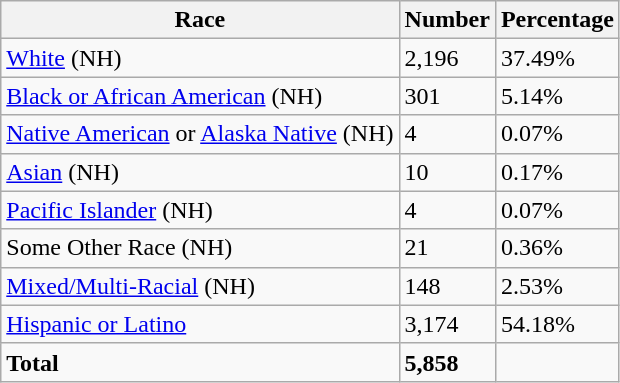<table class="wikitable">
<tr>
<th>Race</th>
<th>Number</th>
<th>Percentage</th>
</tr>
<tr>
<td><a href='#'>White</a> (NH)</td>
<td>2,196</td>
<td>37.49%</td>
</tr>
<tr>
<td><a href='#'>Black or African American</a> (NH)</td>
<td>301</td>
<td>5.14%</td>
</tr>
<tr>
<td><a href='#'>Native American</a> or <a href='#'>Alaska Native</a> (NH)</td>
<td>4</td>
<td>0.07%</td>
</tr>
<tr>
<td><a href='#'>Asian</a> (NH)</td>
<td>10</td>
<td>0.17%</td>
</tr>
<tr>
<td><a href='#'>Pacific Islander</a> (NH)</td>
<td>4</td>
<td>0.07%</td>
</tr>
<tr>
<td>Some Other Race (NH)</td>
<td>21</td>
<td>0.36%</td>
</tr>
<tr>
<td><a href='#'>Mixed/Multi-Racial</a> (NH)</td>
<td>148</td>
<td>2.53%</td>
</tr>
<tr>
<td><a href='#'>Hispanic or Latino</a></td>
<td>3,174</td>
<td>54.18%</td>
</tr>
<tr>
<td><strong>Total</strong></td>
<td><strong>5,858</strong></td>
<td></td>
</tr>
</table>
